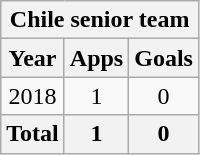<table class="wikitable" style="text-align:center">
<tr>
<th colspan="6">Chile senior team</th>
</tr>
<tr>
<th>Year</th>
<th>Apps</th>
<th>Goals</th>
</tr>
<tr>
<td>2018</td>
<td>1</td>
<td>0</td>
</tr>
<tr>
<th>Total</th>
<th>1</th>
<th>0</th>
</tr>
</table>
